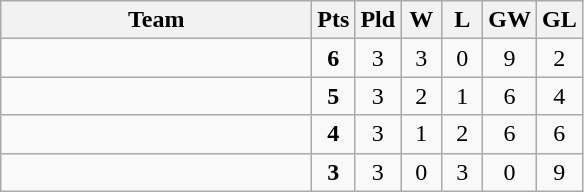<table class="wikitable" style="text-align:center">
<tr>
<th width=200>Team</th>
<th width=20>Pts</th>
<th width=20>Pld</th>
<th width=20>W</th>
<th width=20>L</th>
<th width=20>GW</th>
<th width=20>GL</th>
</tr>
<tr>
<td style="text-align:left;"></td>
<td><strong>6</strong></td>
<td>3</td>
<td>3</td>
<td>0</td>
<td>9</td>
<td>2</td>
</tr>
<tr>
<td style="text-align:left;"></td>
<td><strong>5</strong></td>
<td>3</td>
<td>2</td>
<td>1</td>
<td>6</td>
<td>4</td>
</tr>
<tr>
<td style="text-align:left;"></td>
<td><strong>4</strong></td>
<td>3</td>
<td>1</td>
<td>2</td>
<td>6</td>
<td>6</td>
</tr>
<tr>
<td style="text-align:left;"></td>
<td><strong>3</strong></td>
<td>3</td>
<td>0</td>
<td>3</td>
<td>0</td>
<td>9</td>
</tr>
</table>
